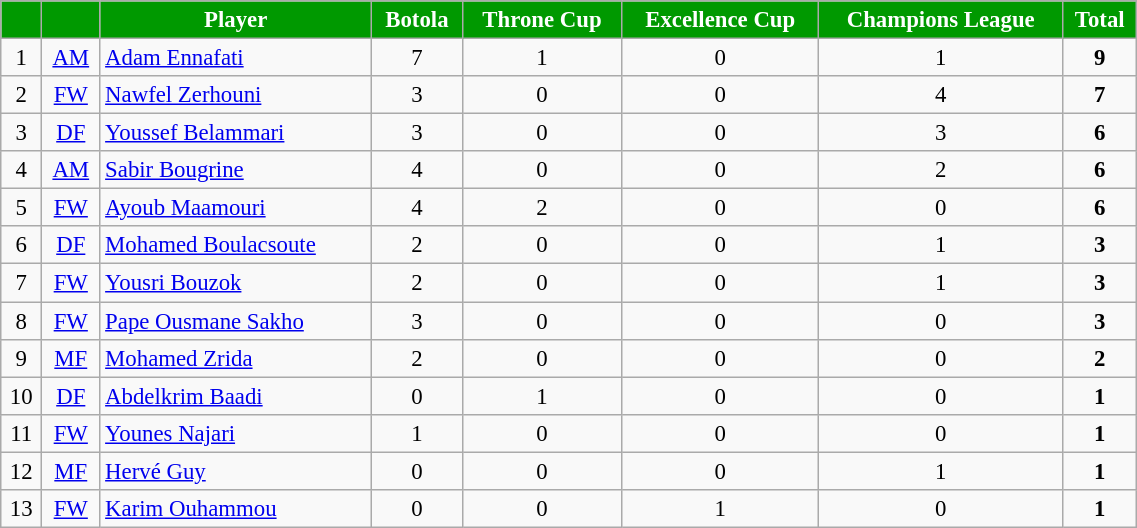<table class="wikitable sortable" style="width:60%; text-align:center; font-size:95%; text-align:centre;">
<tr>
<th style="background:#009900; color:white;"></th>
<th style="background:#009900; color:white;"></th>
<th style="background:#009900; color:white;">Player</th>
<th style="background:#009900; color:white;">Botola</th>
<th style="background:#009900; color:white;">Throne Cup</th>
<th style="background:#009900; color:white;">Excellence Cup</th>
<th style="background:#009900; color:white;">Champions League</th>
<th style="background:#009900; color:white;">Total</th>
</tr>
<tr>
<td rowspan="-">1</td>
<td><a href='#'>AM</a></td>
<td style="text-align:left;"> <a href='#'>Adam Ennafati</a></td>
<td rowspan="-">7</td>
<td rowspan="-">1</td>
<td rowspan="-">0</td>
<td rowspan="-">1</td>
<td><strong>9</strong></td>
</tr>
<tr>
<td rowspan="-">2</td>
<td><a href='#'>FW</a></td>
<td style="text-align:left;"> <a href='#'>Nawfel Zerhouni</a></td>
<td>3</td>
<td rowspan="-">0</td>
<td rowspan="-">0</td>
<td rowspan="-">4</td>
<td><strong>7</strong></td>
</tr>
<tr>
<td rowspan="-">3</td>
<td><a href='#'>DF</a></td>
<td style="text-align:left;"> <a href='#'>Youssef Belammari</a></td>
<td rowspan="-">3</td>
<td rowspan="-">0</td>
<td rowspan="-">0</td>
<td rowspan="-">3</td>
<td><strong>6</strong></td>
</tr>
<tr>
<td rowspan="-">4</td>
<td><a href='#'>AM</a></td>
<td style="text-align:left;"> <a href='#'>Sabir Bougrine</a></td>
<td rowspan="-">4</td>
<td rowspan="-">0</td>
<td rowspan="-">0</td>
<td>2</td>
<td><strong>6</strong></td>
</tr>
<tr>
<td rowspan="-">5</td>
<td><a href='#'>FW</a></td>
<td style="text-align:left;"> <a href='#'>Ayoub Maamouri</a></td>
<td rowspan="-">4</td>
<td rowspan="-">2</td>
<td rowspan="-">0</td>
<td rowspan="-">0</td>
<td><strong>6</strong></td>
</tr>
<tr>
<td rowspan="-">6</td>
<td><a href='#'>DF</a></td>
<td style="text-align:left;"> <a href='#'>Mohamed Boulacsoute</a></td>
<td rowspan="-">2</td>
<td rowspan="-">0</td>
<td rowspan="-">0</td>
<td>1</td>
<td><strong>3</strong></td>
</tr>
<tr>
<td rowspan="-">7</td>
<td><a href='#'>FW</a></td>
<td style="text-align:left;"> <a href='#'>Yousri Bouzok</a></td>
<td rowspan="-">2</td>
<td rowspan="-">0</td>
<td rowspan="-">0</td>
<td rowspan="-">1</td>
<td><strong>3</strong></td>
</tr>
<tr>
<td rowspan="-">8</td>
<td><a href='#'>FW</a></td>
<td style="text-align:left;"> <a href='#'>Pape Ousmane Sakho</a></td>
<td rowspan="-">3</td>
<td rowspan="-">0</td>
<td rowspan="-">0</td>
<td rowspan="-">0</td>
<td><strong>3</strong></td>
</tr>
<tr>
<td rowspan="-">9</td>
<td><a href='#'>MF</a></td>
<td style="text-align:left;"> <a href='#'>Mohamed Zrida</a></td>
<td rowspan="-">2</td>
<td rowspan="-">0</td>
<td rowspan="-">0</td>
<td rowspan="-">0</td>
<td><strong>2</strong></td>
</tr>
<tr>
<td rowspan="-">10</td>
<td><a href='#'>DF</a></td>
<td style="text-align:left;"> <a href='#'>Abdelkrim Baadi</a></td>
<td rowspan="-">0</td>
<td rowspan="-">1</td>
<td rowspan="-">0</td>
<td rowspan="-">0</td>
<td><strong>1</strong></td>
</tr>
<tr>
<td rowspan="-">11</td>
<td><a href='#'>FW</a></td>
<td style="text-align:left;"> <a href='#'>Younes Najari</a></td>
<td rowspan="-">1</td>
<td rowspan="-">0</td>
<td rowspan="-">0</td>
<td rowspan="-">0</td>
<td><strong>1</strong></td>
</tr>
<tr>
<td rowspan="-">12</td>
<td><a href='#'>MF</a></td>
<td style="text-align:left;"> <a href='#'>Hervé Guy</a></td>
<td rowspan="-">0</td>
<td rowspan="-">0</td>
<td rowspan="-">0</td>
<td rowspan="-">1</td>
<td><strong>1</strong></td>
</tr>
<tr>
<td rowspan="-">13</td>
<td><a href='#'>FW</a></td>
<td style="text-align:left;"> <a href='#'>Karim Ouhammou</a></td>
<td rowspan="-">0</td>
<td rowspan="-">0</td>
<td rowspan="-">1</td>
<td rowspan="-">0</td>
<td><strong>1</strong></td>
</tr>
</table>
